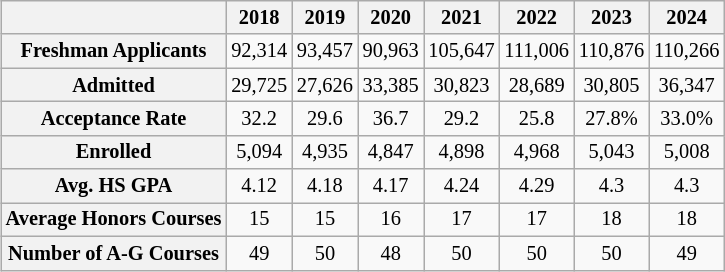<table style= "float:right; text-align:center; font-size:85%; margin:auto;" class="wikitable">
<tr>
<th></th>
<th>2018</th>
<th>2019</th>
<th>2020</th>
<th>2021</th>
<th>2022</th>
<th>2023</th>
<th>2024</th>
</tr>
<tr align="center">
<th>Freshman Applicants</th>
<td>92,314</td>
<td>93,457</td>
<td>90,963</td>
<td>105,647</td>
<td>111,006</td>
<td>110,876</td>
<td>110,266</td>
</tr>
<tr align="center">
<th>Admitted</th>
<td>29,725</td>
<td>27,626</td>
<td>33,385</td>
<td>30,823</td>
<td>28,689</td>
<td>30,805</td>
<td>36,347</td>
</tr>
<tr align="center">
<th>Acceptance Rate</th>
<td>32.2</td>
<td>29.6</td>
<td>36.7</td>
<td>29.2</td>
<td>25.8</td>
<td>27.8%</td>
<td>33.0%</td>
</tr>
<tr align="center">
<th>Enrolled</th>
<td>5,094</td>
<td>4,935</td>
<td>4,847</td>
<td>4,898</td>
<td>4,968</td>
<td>5,043</td>
<td>5,008</td>
</tr>
<tr align="center">
<th>Avg. HS GPA</th>
<td>4.12</td>
<td>4.18</td>
<td>4.17</td>
<td>4.24</td>
<td>4.29</td>
<td>4.3</td>
<td>4.3</td>
</tr>
<tr>
<th>Average Honors Courses</th>
<td>15</td>
<td>15</td>
<td>16</td>
<td>17</td>
<td>17</td>
<td>18</td>
<td>18</td>
</tr>
<tr align="center">
<th>Number of A-G Courses</th>
<td>49</td>
<td>50</td>
<td>48</td>
<td>50</td>
<td>50</td>
<td>50</td>
<td>49</td>
</tr>
</table>
